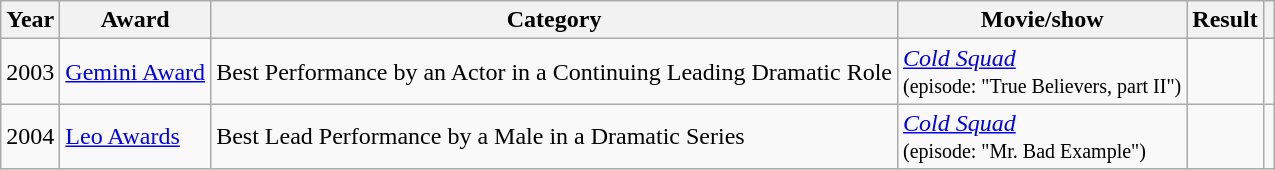<table class="wikitable">
<tr>
<th>Year</th>
<th>Award</th>
<th>Category</th>
<th>Movie/show</th>
<th>Result</th>
<th class="unsortable"></th>
</tr>
<tr>
<td>2003</td>
<td><a href='#'>Gemini Award</a></td>
<td>Best Performance by an Actor in a Continuing Leading Dramatic Role</td>
<td><em><a href='#'>Cold Squad</a></em><br><small>(episode: "True Believers, part II")</small></td>
<td></td>
<td style="text-align:center;"></td>
</tr>
<tr>
<td>2004</td>
<td><a href='#'>Leo Awards</a></td>
<td>Best Lead Performance by a Male in a Dramatic Series</td>
<td><em><a href='#'>Cold Squad</a></em><br><small>(episode: "Mr. Bad Example")</small></td>
<td></td>
<td style="text-align:center;"></td>
</tr>
</table>
